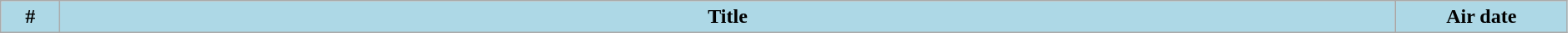<table class="wikitable plainrowheaders" style="width:99%; background:#fff;">
<tr>
<th style="background:#add8e6; width:40px;">#</th>
<th style="background: #add8e6;">Title</th>
<th style="background:#add8e6; width:130px;">Air date<br>


</th>
</tr>
</table>
